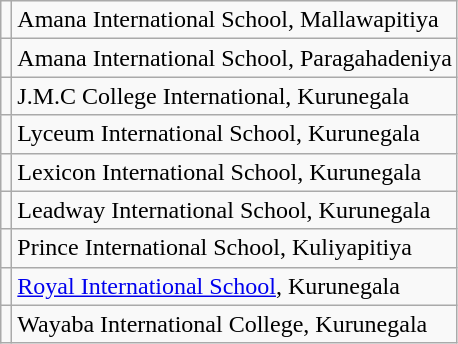<table class="wikitable">
<tr>
<td></td>
<td>Amana International School, Mallawapitiya</td>
</tr>
<tr>
<td></td>
<td>Amana International School, Paragahadeniya</td>
</tr>
<tr>
<td></td>
<td>J.M.C College International, Kurunegala</td>
</tr>
<tr>
<td></td>
<td>Lyceum International School, Kurunegala</td>
</tr>
<tr>
<td></td>
<td>Lexicon International School, Kurunegala</td>
</tr>
<tr>
<td></td>
<td>Leadway International School, Kurunegala</td>
</tr>
<tr>
<td></td>
<td>Prince International School, Kuliyapitiya</td>
</tr>
<tr>
<td></td>
<td><a href='#'>Royal International School</a>, Kurunegala</td>
</tr>
<tr>
<td></td>
<td>Wayaba International College, Kurunegala</td>
</tr>
</table>
